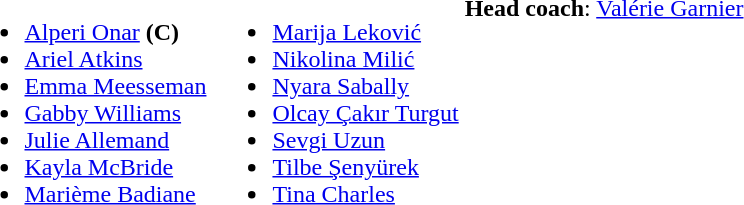<table>
<tr valign="top">
<td><br><ul><li> <a href='#'>Alperi Onar</a> <strong>(C)</strong></li><li> <a href='#'>Ariel Atkins</a></li><li> <a href='#'>Emma Meesseman</a></li><li>  <a href='#'>Gabby Williams</a></li><li> <a href='#'>Julie Allemand</a></li><li> <a href='#'>Kayla McBride</a></li><li> <a href='#'>Marième Badiane</a></li></ul></td>
<td><br><ul><li> <a href='#'>Marija Leković</a></li><li> <a href='#'>Nikolina Milić</a></li><li> <a href='#'>Nyara Sabally</a></li><li> <a href='#'>Olcay Çakır Turgut</a></li><li> <a href='#'>Sevgi Uzun</a></li><li> <a href='#'>Tilbe Şenyürek</a></li><li> <a href='#'>Tina Charles</a></li></ul></td>
<td><br><strong>Head coach</strong>:  <a href='#'>Valérie Garnier</a></td>
</tr>
</table>
